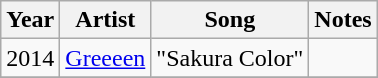<table class="wikitable sortable">
<tr>
<th>Year</th>
<th>Artist</th>
<th>Song</th>
<th class="unsortable">Notes</th>
</tr>
<tr>
<td>2014</td>
<td><a href='#'>Greeeen</a></td>
<td>"Sakura Color"</td>
<td></td>
</tr>
<tr>
</tr>
</table>
